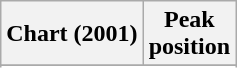<table class="wikitable sortable plainrowheaders" style="text-align:center">
<tr>
<th scope="col">Chart (2001)</th>
<th scope="col">Peak<br>position</th>
</tr>
<tr>
</tr>
<tr>
</tr>
<tr>
</tr>
<tr>
</tr>
</table>
